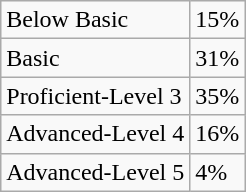<table class="wikitable">
<tr>
<td>Below Basic</td>
<td>15%</td>
</tr>
<tr>
<td>Basic</td>
<td>31%</td>
</tr>
<tr>
<td>Proficient-Level 3</td>
<td>35%</td>
</tr>
<tr>
<td>Advanced-Level 4</td>
<td>16%</td>
</tr>
<tr>
<td>Advanced-Level 5</td>
<td>4%</td>
</tr>
</table>
